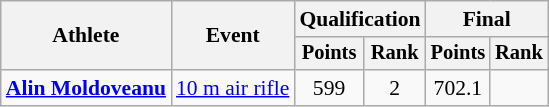<table class="wikitable" style="font-size:90%">
<tr>
<th rowspan=2>Athlete</th>
<th rowspan=2>Event</th>
<th colspan=2>Qualification</th>
<th colspan=2>Final</th>
</tr>
<tr style="font-size:95%">
<th>Points</th>
<th>Rank</th>
<th>Points</th>
<th>Rank</th>
</tr>
<tr align=center>
<td align=left><strong><a href='#'>Alin Moldoveanu</a></strong></td>
<td align=left><a href='#'>10 m air rifle</a></td>
<td>599</td>
<td>2</td>
<td>702.1</td>
<td></td>
</tr>
</table>
